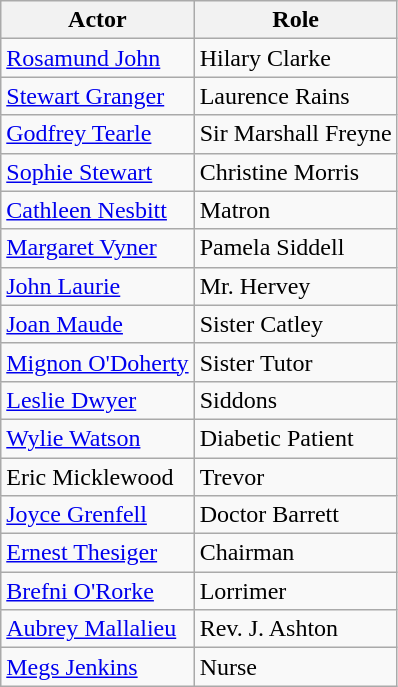<table class="wikitable">
<tr>
<th>Actor</th>
<th>Role</th>
</tr>
<tr>
<td><a href='#'>Rosamund John</a></td>
<td>Hilary Clarke</td>
</tr>
<tr>
<td><a href='#'>Stewart Granger</a></td>
<td>Laurence Rains</td>
</tr>
<tr>
<td><a href='#'>Godfrey Tearle</a></td>
<td>Sir Marshall Freyne</td>
</tr>
<tr>
<td><a href='#'>Sophie Stewart</a></td>
<td>Christine Morris</td>
</tr>
<tr>
<td><a href='#'>Cathleen Nesbitt</a></td>
<td>Matron</td>
</tr>
<tr>
<td><a href='#'>Margaret Vyner</a></td>
<td>Pamela Siddell</td>
</tr>
<tr>
<td><a href='#'>John Laurie</a></td>
<td>Mr. Hervey</td>
</tr>
<tr>
<td><a href='#'>Joan Maude</a></td>
<td>Sister Catley</td>
</tr>
<tr>
<td><a href='#'>Mignon O'Doherty</a></td>
<td>Sister Tutor</td>
</tr>
<tr>
<td><a href='#'>Leslie Dwyer</a></td>
<td>Siddons</td>
</tr>
<tr>
<td><a href='#'>Wylie Watson</a></td>
<td>Diabetic Patient</td>
</tr>
<tr>
<td>Eric Micklewood</td>
<td>Trevor</td>
</tr>
<tr>
<td><a href='#'>Joyce Grenfell</a></td>
<td>Doctor Barrett</td>
</tr>
<tr>
<td><a href='#'>Ernest Thesiger</a></td>
<td>Chairman</td>
</tr>
<tr>
<td><a href='#'>Brefni O'Rorke</a></td>
<td>Lorrimer</td>
</tr>
<tr>
<td><a href='#'>Aubrey Mallalieu</a></td>
<td>Rev. J. Ashton</td>
</tr>
<tr>
<td><a href='#'>Megs Jenkins</a></td>
<td>Nurse</td>
</tr>
</table>
